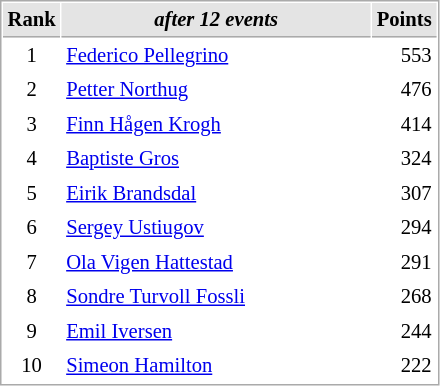<table cellspacing="1" cellpadding="3" style="border:1px solid #AAAAAA;font-size:86%">
<tr style="background-color: #E4E4E4;">
<th style="border-bottom:1px solid #AAAAAA" width=10>Rank</th>
<th style="border-bottom:1px solid #AAAAAA" width=200><em>after 12 events</em></th>
<th style="border-bottom:1px solid #AAAAAA" width=20 align=right>Points</th>
</tr>
<tr>
<td align=center>1</td>
<td> <a href='#'>Federico Pellegrino</a></td>
<td align=right>553</td>
</tr>
<tr>
<td align=center>2</td>
<td> <a href='#'>Petter Northug</a></td>
<td align=right>476</td>
</tr>
<tr>
<td align=center>3</td>
<td> <a href='#'>Finn Hågen Krogh</a></td>
<td align=right>414</td>
</tr>
<tr>
<td align=center>4</td>
<td> <a href='#'>Baptiste Gros</a></td>
<td align=right>324</td>
</tr>
<tr>
<td align=center>5</td>
<td> <a href='#'>Eirik Brandsdal</a></td>
<td align=right>307</td>
</tr>
<tr>
<td align=center>6</td>
<td> <a href='#'>Sergey Ustiugov</a></td>
<td align=right>294</td>
</tr>
<tr>
<td align=center>7</td>
<td> <a href='#'>Ola Vigen Hattestad</a></td>
<td align=right>291</td>
</tr>
<tr>
<td align=center>8</td>
<td> <a href='#'>Sondre Turvoll Fossli</a></td>
<td align=right>268</td>
</tr>
<tr>
<td align=center>9</td>
<td> <a href='#'>Emil Iversen</a></td>
<td align=right>244</td>
</tr>
<tr>
<td align=center>10</td>
<td> <a href='#'>Simeon Hamilton</a></td>
<td align=right>222</td>
</tr>
</table>
